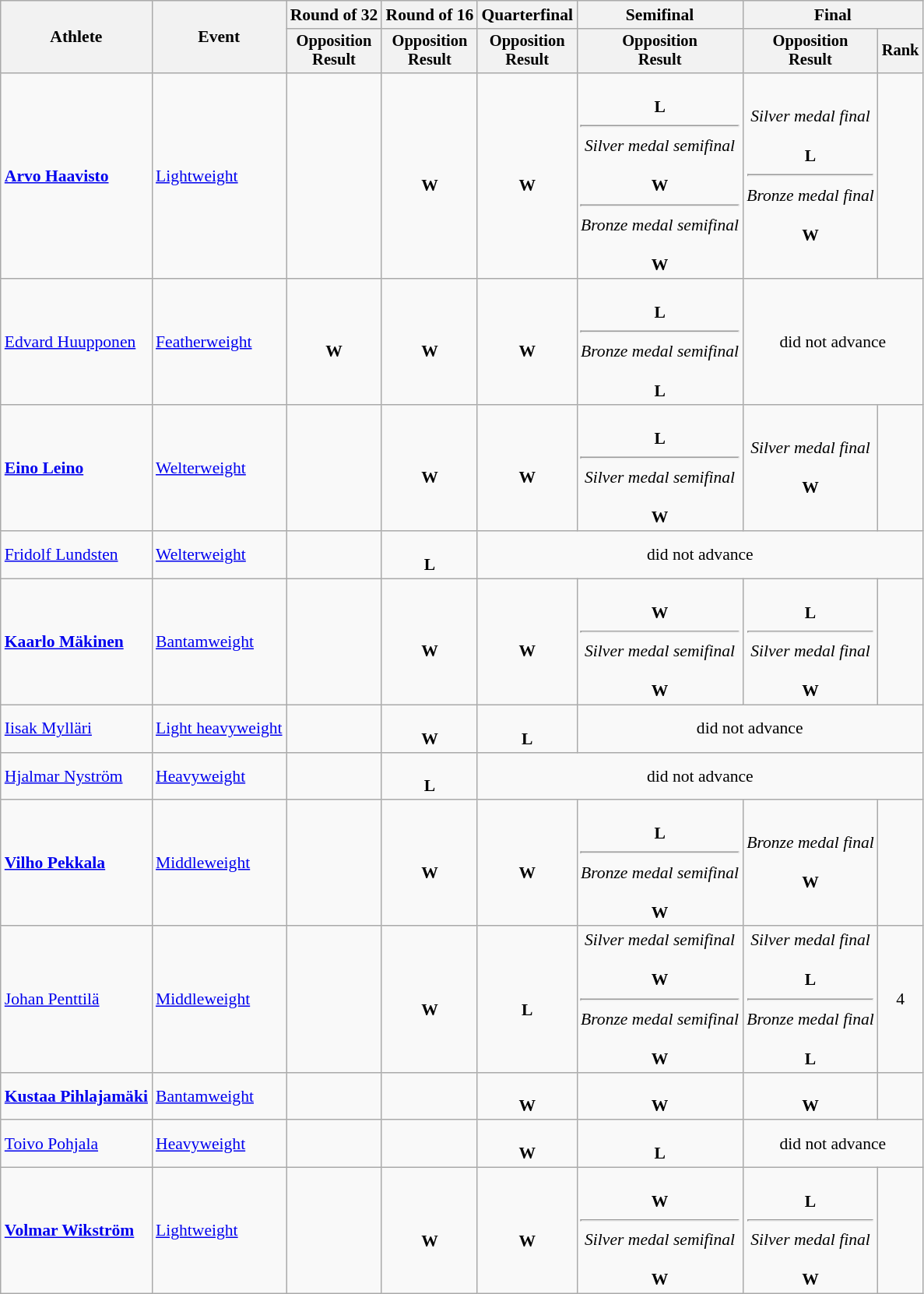<table class="wikitable" style="font-size:90%;">
<tr>
<th rowspan=2>Athlete</th>
<th rowspan=2>Event</th>
<th>Round of 32</th>
<th>Round of 16</th>
<th>Quarterfinal</th>
<th>Semifinal</th>
<th colspan=2>Final</th>
</tr>
<tr style="font-size: 95%">
<th>Opposition<br>Result</th>
<th>Opposition<br>Result</th>
<th>Opposition<br>Result</th>
<th>Opposition<br>Result</th>
<th>Opposition<br>Result</th>
<th>Rank</th>
</tr>
<tr align=center>
<td align=left><strong><a href='#'>Arvo Haavisto</a></strong></td>
<td align=left><a href='#'>Lightweight</a></td>
<td></td>
<td> <br> <strong>W</strong></td>
<td> <br> <strong>W</strong></td>
<td> <br> <strong>L</strong> <hr> <em>Silver medal semifinal</em> <br>  <br> <strong>W</strong> <hr> <em>Bronze medal semifinal</em> <br>  <br> <strong>W</strong></td>
<td><em>Silver medal final</em> <br>  <br> <strong>L</strong> <hr> <em>Bronze medal final</em> <br>  <br> <strong>W</strong></td>
<td></td>
</tr>
<tr align=center>
<td align=left><a href='#'>Edvard Huupponen</a></td>
<td align=left><a href='#'>Featherweight</a></td>
<td> <br> <strong>W</strong></td>
<td> <br> <strong>W</strong></td>
<td> <br> <strong>W</strong></td>
<td> <br> <strong>L</strong> <hr> <em>Bronze medal semifinal</em> <br>  <br> <strong>L</strong></td>
<td colspan=2>did not advance</td>
</tr>
<tr align=center>
<td align=left><strong><a href='#'>Eino Leino</a></strong></td>
<td align=left><a href='#'>Welterweight</a></td>
<td></td>
<td> <br> <strong>W</strong></td>
<td> <br> <strong>W</strong></td>
<td> <br> <strong>L</strong> <hr> <em>Silver medal semifinal</em> <br>  <br> <strong>W</strong></td>
<td><em>Silver medal final</em> <br>  <br> <strong>W</strong></td>
<td></td>
</tr>
<tr align=center>
<td align=left><a href='#'>Fridolf Lundsten</a></td>
<td align=left><a href='#'>Welterweight</a></td>
<td></td>
<td> <br> <strong>L</strong></td>
<td colspan=4>did not advance</td>
</tr>
<tr align=center>
<td align=left><strong><a href='#'>Kaarlo Mäkinen</a></strong></td>
<td align=left><a href='#'>Bantamweight</a></td>
<td></td>
<td> <br> <strong>W</strong></td>
<td> <br> <strong>W</strong></td>
<td> <br> <strong>W</strong> <hr> <em>Silver medal semifinal</em> <br>  <br> <strong>W</strong></td>
<td> <br> <strong>L</strong> <hr> <em>Silver medal final</em> <br>  <br> <strong>W</strong></td>
<td></td>
</tr>
<tr align=center>
<td align=left><a href='#'>Iisak Mylläri</a></td>
<td align=left><a href='#'>Light heavyweight</a></td>
<td></td>
<td> <br> <strong>W</strong></td>
<td> <br> <strong>L</strong></td>
<td colspan=3>did not advance</td>
</tr>
<tr align=center>
<td align=left><a href='#'>Hjalmar Nyström</a></td>
<td align=left><a href='#'>Heavyweight</a></td>
<td></td>
<td> <br> <strong>L</strong></td>
<td colspan=4>did not advance</td>
</tr>
<tr align=center>
<td align=left><strong><a href='#'>Vilho Pekkala</a></strong></td>
<td align=left><a href='#'>Middleweight</a></td>
<td></td>
<td> <br> <strong>W</strong></td>
<td> <br> <strong>W</strong></td>
<td> <br> <strong>L</strong> <hr> <em>Bronze medal semifinal</em> <br>  <br> <strong>W</strong></td>
<td><em>Bronze medal final</em> <br>  <br> <strong>W</strong></td>
<td></td>
</tr>
<tr align=center>
<td align=left><a href='#'>Johan Penttilä</a></td>
<td align=left><a href='#'>Middleweight</a></td>
<td></td>
<td> <br> <strong>W</strong></td>
<td> <br> <strong>L</strong></td>
<td><em>Silver medal semifinal</em> <br>  <br> <strong>W</strong> <hr> <em>Bronze medal semifinal</em> <br>  <br> <strong>W</strong></td>
<td><em>Silver medal final</em> <br>  <br> <strong>L</strong> <hr> <em>Bronze medal final</em> <br>  <br> <strong>L</strong></td>
<td>4</td>
</tr>
<tr align=center>
<td align=left><strong><a href='#'>Kustaa Pihlajamäki</a></strong></td>
<td align=left><a href='#'>Bantamweight</a></td>
<td></td>
<td></td>
<td> <br> <strong>W</strong></td>
<td> <br> <strong>W</strong></td>
<td> <br> <strong>W</strong></td>
<td></td>
</tr>
<tr align=center>
<td align=left><a href='#'>Toivo Pohjala</a></td>
<td align=left><a href='#'>Heavyweight</a></td>
<td></td>
<td></td>
<td> <br> <strong>W</strong></td>
<td> <br> <strong>L</strong></td>
<td colspan=4>did not advance</td>
</tr>
<tr align=center>
<td align=left><strong><a href='#'>Volmar Wikström</a></strong></td>
<td align=left><a href='#'>Lightweight</a></td>
<td></td>
<td> <br> <strong>W</strong></td>
<td> <br> <strong>W</strong></td>
<td> <br> <strong>W</strong> <hr> <em>Silver medal semifinal</em> <br>  <br> <strong>W</strong></td>
<td> <br> <strong>L</strong> <hr> <em>Silver medal final</em> <br>  <br> <strong>W</strong></td>
<td></td>
</tr>
</table>
